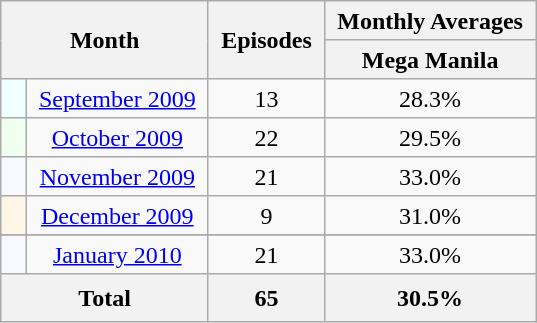<table class="wikitable plainrowheaders" style="text-align: center; line-height:25px;">
<tr class="wikitable" style="text-align: center;">
<th colspan="2" rowspan="2" style="padding: 0 8px;">Month</th>
<th rowspan="2" style="padding: 0 8px;">Episodes</th>
<th colspan="2" style="padding: 0 8px;">Monthly Averages</th>
</tr>
<tr>
<th style="padding: 0 8px;">Mega Manila</th>
</tr>
<tr>
<td style="padding: 0 8px; background:#F0FFFF;"></td>
<td style="padding: 0 8px;" '><a href='#'>September 2009</a></td>
<td style="padding: 0 8px;">13</td>
<td style="padding: 0 8px;">28.3%</td>
</tr>
<tr>
<td style="padding: 0 8px; background:#F0FFF0;"></td>
<td style="padding: 0 8px;" '><a href='#'>October 2009</a></td>
<td style="padding: 0 8px;">22</td>
<td style="padding: 0 8px;">29.5%</td>
</tr>
<tr>
<td style="padding: 0 8px; background:#F8F8FF;"></td>
<td style="padding: 0 8px;" '><a href='#'>November 2009</a></td>
<td style="padding: 0 8px;">21</td>
<td style="padding: 0 8px;">33.0%</td>
</tr>
<tr>
<td style="padding: 0 8px; background:#FDF5E6;"></td>
<td style="padding: 0 8px;" '><a href='#'>December 2009</a></td>
<td style="padding: 0 8px;">9</td>
<td style="padding: 0 8px;">31.0%</td>
</tr>
<tr>
</tr>
<tr>
<td style="padding: 0 8px; background:#F8F8FF;"></td>
<td style="padding: 0 8px;" '><a href='#'>January 2010</a></td>
<td style="padding: 0 8px;">21</td>
<td style="padding: 0 8px;">33.0%</td>
</tr>
<tr>
<th colspan="2">Total</th>
<th colspan="1">65</th>
<th colspan="2">30.5%</th>
</tr>
</table>
